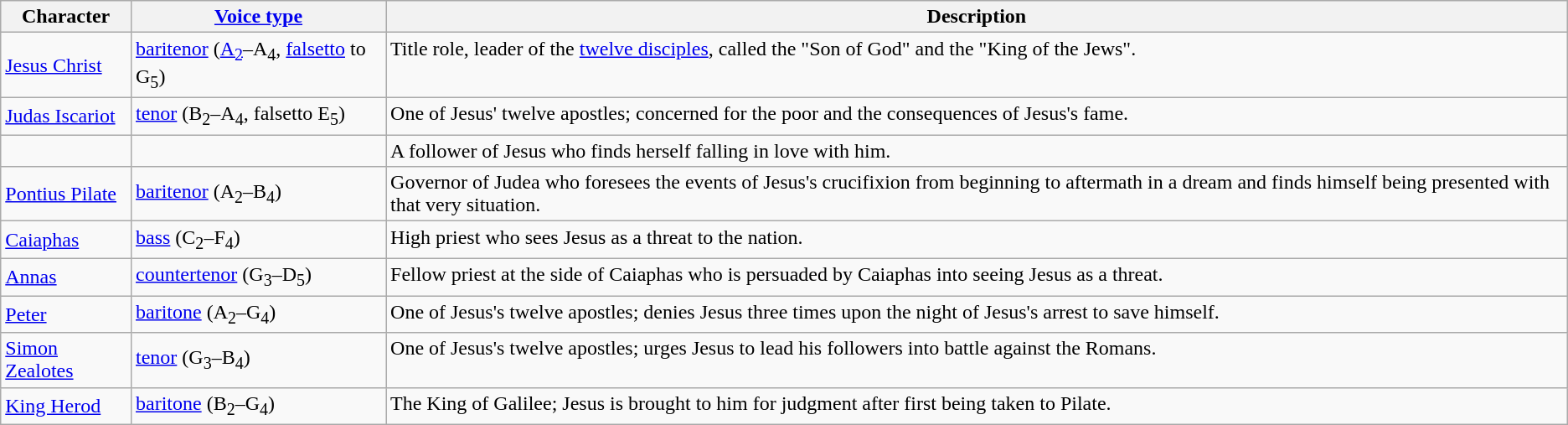<table class="wikitable">
<tr>
<th>Character</th>
<th><a href='#'>Voice type</a></th>
<th>Description</th>
</tr>
<tr valign="top">
<td style="text-align: left; vertical-align:middle;"><a href='#'>Jesus Christ</a></td>
<td style="text-align: left; vertical-align:middle;"><a href='#'>baritenor</a> (<a href='#'>A<sub>2</sub></a>–A<sub>4</sub>, <a href='#'>falsetto</a> to G<sub>5</sub>)</td>
<td>Title role, leader of the <a href='#'>twelve disciples</a>, called the "Son of God" and the "King of the Jews".</td>
</tr>
<tr valign="top">
<td style="text-align: left; vertical-align:middle;"><a href='#'>Judas Iscariot</a></td>
<td style="text-align: left; vertical-align:middle;"><a href='#'>tenor</a> (B<sub>2</sub>–A<sub>4</sub>, falsetto E<sub>5</sub>)</td>
<td>One of Jesus' twelve apostles; concerned for the poor and the consequences of Jesus's fame.</td>
</tr>
<tr valign="top">
<td style="text-align: left; vertical-align:middle;"></td>
<td style="text-align: left; vertical-align:middle;"></td>
<td>A follower of Jesus who finds herself falling in love with him.</td>
</tr>
<tr valign="top">
<td style="text-align: left; vertical-align:middle;"><a href='#'>Pontius Pilate</a></td>
<td style="text-align: left; vertical-align:middle;"><a href='#'>baritenor</a> (A<sub>2</sub>–B<sub>4</sub>)</td>
<td>Governor of Judea who foresees the events of Jesus's crucifixion from beginning to aftermath in a dream and finds himself being presented with that very situation.</td>
</tr>
<tr valign="top">
<td style="text-align: left; vertical-align:middle;"><a href='#'>Caiaphas</a></td>
<td style="text-align: left; vertical-align:middle;"><a href='#'>bass</a> (C<sub>2</sub>–F<sub>4</sub>)</td>
<td>High priest who sees Jesus as a threat to the nation.</td>
</tr>
<tr valign="top">
<td style="text-align: left; vertical-align:middle;"><a href='#'>Annas</a></td>
<td style="text-align: left; vertical-align:middle;"><a href='#'>countertenor</a> (G<sub>3</sub>–D<sub>5</sub>)</td>
<td>Fellow priest at the side of Caiaphas who is persuaded by Caiaphas into seeing Jesus as a threat.</td>
</tr>
<tr valign="top">
<td style="text-align: left; vertical-align:middle;"><a href='#'>Peter</a></td>
<td style="text-align: left; vertical-align:middle;"><a href='#'>baritone</a> (A<sub>2</sub>–G<sub>4</sub>)</td>
<td>One of Jesus's twelve apostles; denies Jesus three times upon the night of Jesus's arrest to save himself.</td>
</tr>
<tr valign="top">
<td style="text-align: left; vertical-align:middle;"><a href='#'>Simon Zealotes</a></td>
<td style="text-align: left; vertical-align:middle;"><a href='#'>tenor</a> (G<sub>3</sub>–B<sub>4</sub>)</td>
<td>One of Jesus's twelve apostles; urges Jesus to lead his followers into battle against the Romans.</td>
</tr>
<tr valign="top">
<td style="text-align: left; vertical-align:middle;"><a href='#'>King Herod</a></td>
<td style="text-align: left; vertical-align:middle;"><a href='#'>baritone</a> (B<sub>2</sub>–G<sub>4</sub>)</td>
<td>The King of Galilee; Jesus is brought to him for judgment after first being taken to Pilate.</td>
</tr>
</table>
